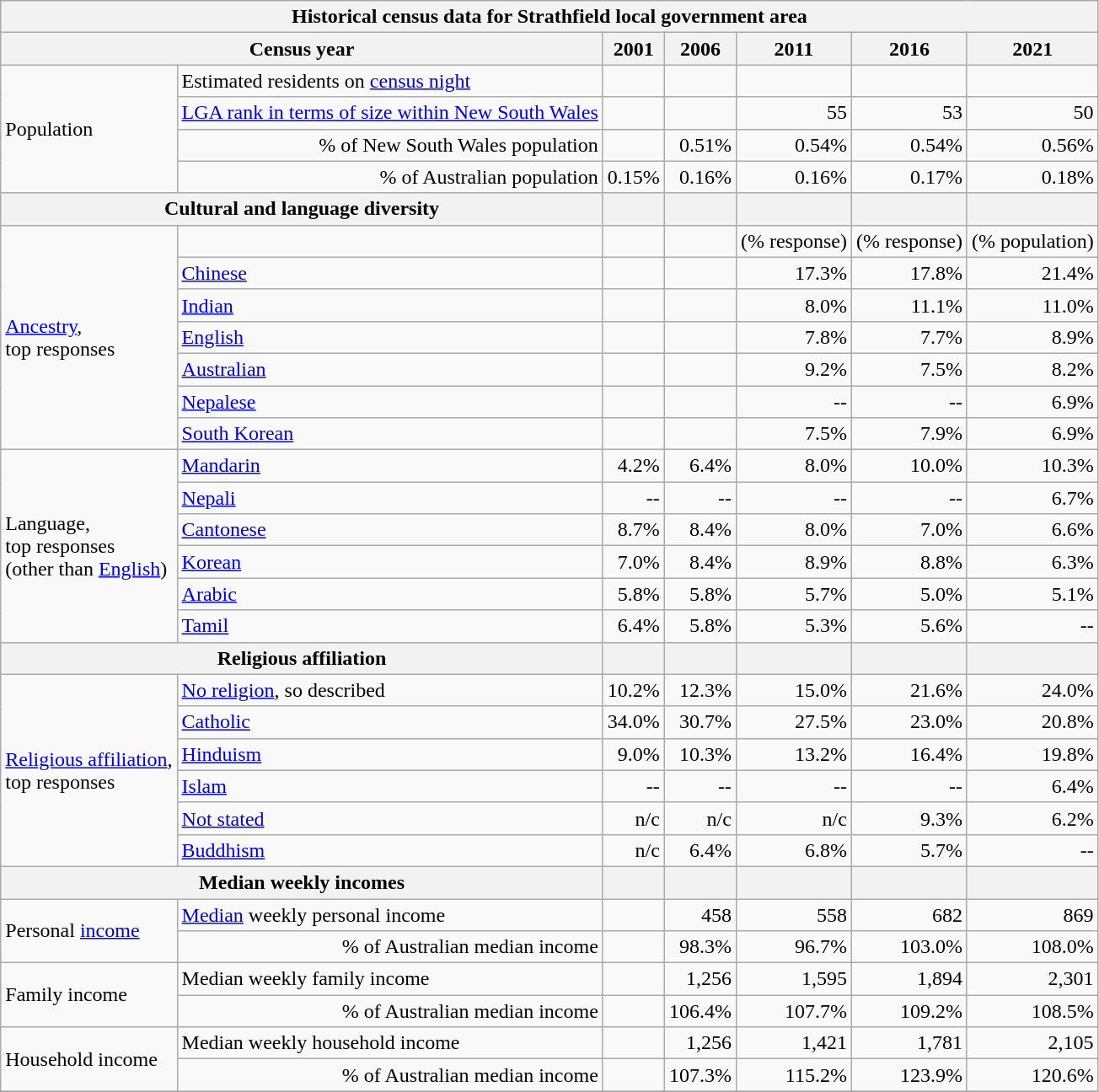<table class="wikitable">
<tr>
<th colspan=8>Historical census data for Strathfield local government area</th>
</tr>
<tr>
<th colspan=3>Census year</th>
<th>2001</th>
<th>2006</th>
<th>2011</th>
<th>2016</th>
<th>2021</th>
</tr>
<tr>
<td rowspan=4 colspan="2">Population</td>
<td>Estimated residents on <a href='#'>census night</a></td>
<td align="right"></td>
<td align="right"> </td>
<td align="right"> </td>
<td align="right"> </td>
<td align="right"> </td>
</tr>
<tr>
<td align="right"><a href='#'>LGA rank in terms of size within New South Wales</a></td>
<td align="right"></td>
<td align="right"></td>
<td align="right">55</td>
<td align="right"> 53</td>
<td align="right"> 50</td>
</tr>
<tr>
<td align="right">% of New South Wales population</td>
<td align="right"></td>
<td align="right">0.51%</td>
<td align="right"> 0.54%</td>
<td align="right"> 0.54%</td>
<td align="right"> 0.56%</td>
</tr>
<tr>
<td align="right">% of Australian population</td>
<td align="right">0.15%</td>
<td align="right"> 0.16%</td>
<td align="right"> 0.16%</td>
<td align="right"> 0.17%</td>
<td align="right"> 0.18%</td>
</tr>
<tr>
<th colspan=3>Cultural and language diversity</th>
<th></th>
<th></th>
<th></th>
<th></th>
<th></th>
</tr>
<tr>
<td rowspan=7 colspan=2><a href='#'>Ancestry</a>,<br>top responses</td>
<td></td>
<td></td>
<td></td>
<td>(% response)</td>
<td>(% response)</td>
<td>(% population)</td>
</tr>
<tr>
<td><a href='#'>Chinese</a></td>
<td align="right"></td>
<td align="right"></td>
<td align="right">17.3%</td>
<td align="right"> 17.8%</td>
<td align="right">21.4%</td>
</tr>
<tr>
<td><a href='#'>Indian</a></td>
<td align="right"></td>
<td align="right"></td>
<td align="right">8.0%</td>
<td align="right"> 11.1%</td>
<td align="right">11.0%</td>
</tr>
<tr>
<td><a href='#'>English</a></td>
<td align="right"></td>
<td align="right"></td>
<td align="right">7.8%</td>
<td align="right"> 7.7%</td>
<td align="right">8.9%</td>
</tr>
<tr>
<td><a href='#'>Australian</a></td>
<td align="right"></td>
<td align="right"></td>
<td align="right">9.2%</td>
<td align="right">7.5%</td>
<td align="right">8.2%</td>
</tr>
<tr>
<td><a href='#'>Nepalese</a></td>
<td align="right"></td>
<td align="right"></td>
<td align="right">--</td>
<td align="right">--</td>
<td align="right">6.9%</td>
</tr>
<tr>
<td><a href='#'>South Korean</a></td>
<td align="right"></td>
<td align="right"></td>
<td align="right">7.5%</td>
<td align="right"> 7.9%</td>
<td align="right">6.9%</td>
</tr>
<tr>
<td rowspan=6 colspan=2>Language,<br>top responses<br>(other than <a href='#'>English</a>)</td>
<td><a href='#'>Mandarin</a></td>
<td align="right">4.2%</td>
<td align="right"> 6.4%</td>
<td align="right"> 8.0%</td>
<td align="right"> 10.0%</td>
<td align="right"> 10.3%</td>
</tr>
<tr>
<td><a href='#'>Nepali</a></td>
<td align="right">--</td>
<td align="right">--</td>
<td align="right">--</td>
<td align="right">--</td>
<td align="right"> 6.7%</td>
</tr>
<tr>
<td><a href='#'>Cantonese</a></td>
<td align="right">8.7%</td>
<td align="right"> 8.4%</td>
<td align="right"> 8.0%</td>
<td align="right"> 7.0%</td>
<td align="right"> 6.6%</td>
</tr>
<tr>
<td><a href='#'>Korean</a></td>
<td align="right">7.0%</td>
<td align="right"> 8.4%</td>
<td align="right"> 8.9%</td>
<td align="right"> 8.8%</td>
<td align="right"> 6.3%</td>
</tr>
<tr>
<td><a href='#'>Arabic</a></td>
<td align="right">5.8%</td>
<td align="right"> 5.8%</td>
<td align="right"> 5.7%</td>
<td align="right"> 5.0%</td>
<td align="right"> 5.1%</td>
</tr>
<tr>
<td><a href='#'>Tamil</a></td>
<td align="right">6.4%</td>
<td align="right"> 5.8%</td>
<td align="right"> 5.3%</td>
<td align="right"> 5.6%</td>
<td align="right"> --</td>
</tr>
<tr>
<th colspan=3>Religious affiliation</th>
<th></th>
<th></th>
<th></th>
<th></th>
<th></th>
</tr>
<tr>
<td rowspan=6 colspan=2><a href='#'>Religious affiliation</a>,<br>top responses</td>
<td><a href='#'>No religion</a>, so described</td>
<td align="right">10.2%</td>
<td align="right"> 12.3%</td>
<td align="right"> 15.0%</td>
<td align="right"> 21.6%</td>
<td align="right"> 24.0%</td>
</tr>
<tr>
<td><a href='#'>Catholic</a></td>
<td align="right">34.0%</td>
<td align="right"> 30.7%</td>
<td align="right"> 27.5%</td>
<td align="right"> 23.0%</td>
<td align="right"> 20.8%</td>
</tr>
<tr>
<td><a href='#'>Hinduism</a></td>
<td align="right">9.0%</td>
<td align="right"> 10.3%</td>
<td align="right"> 13.2%</td>
<td align="right"> 16.4%</td>
<td align="right"> 19.8%</td>
</tr>
<tr>
<td><a href='#'>Islam</a></td>
<td align="right">--</td>
<td align="right">--</td>
<td align="right">--</td>
<td align="right">--</td>
<td align="right">6.4%</td>
</tr>
<tr>
<td><a href='#'>Not stated</a></td>
<td align="right">n/c</td>
<td align="right">n/c</td>
<td align="right">n/c</td>
<td align="right">9.3%</td>
<td align="right">6.2%</td>
</tr>
<tr>
<td><a href='#'>Buddhism</a></td>
<td align="right">n/c</td>
<td align="right"> 6.4%</td>
<td align="right"> 6.8%</td>
<td align="right"> 5.7%</td>
<td align="right"> --</td>
</tr>
<tr>
<th colspan=3>Median weekly incomes</th>
<th></th>
<th></th>
<th></th>
<th></th>
<th></th>
</tr>
<tr>
<td rowspan=2 colspan=2>Personal <a href='#'>income</a></td>
<td><a href='#'>Median</a> weekly personal income</td>
<td align="right"></td>
<td align="right">458</td>
<td align="right">558</td>
<td align="right">682</td>
<td align="right">869</td>
</tr>
<tr>
<td align="right">% of Australian median income</td>
<td align="right"></td>
<td align="right">98.3%</td>
<td align="right">96.7%</td>
<td align="right">103.0%</td>
<td align="right">108.0%</td>
</tr>
<tr>
<td rowspan=2 colspan=2>Family income</td>
<td>Median weekly family income</td>
<td align="right"></td>
<td align="right">1,256</td>
<td align="right">1,595</td>
<td align="right">1,894</td>
<td align="right">2,301</td>
</tr>
<tr>
<td align="right">% of Australian median income</td>
<td align="right"></td>
<td align="right">106.4%</td>
<td align="right">107.7%</td>
<td align="right">109.2%</td>
<td align="right">108.5%</td>
</tr>
<tr>
<td rowspan=2 colspan=2>Household income</td>
<td>Median weekly household income</td>
<td align="right"></td>
<td align="right">1,256</td>
<td align="right">1,421</td>
<td align="right">1,781</td>
<td align="right">2,105</td>
</tr>
<tr>
<td align="right">% of Australian median income</td>
<td align="right"></td>
<td align="right">107.3%</td>
<td align="right">115.2%</td>
<td align="right">123.9%</td>
<td align="right">120.6%</td>
</tr>
<tr>
</tr>
</table>
